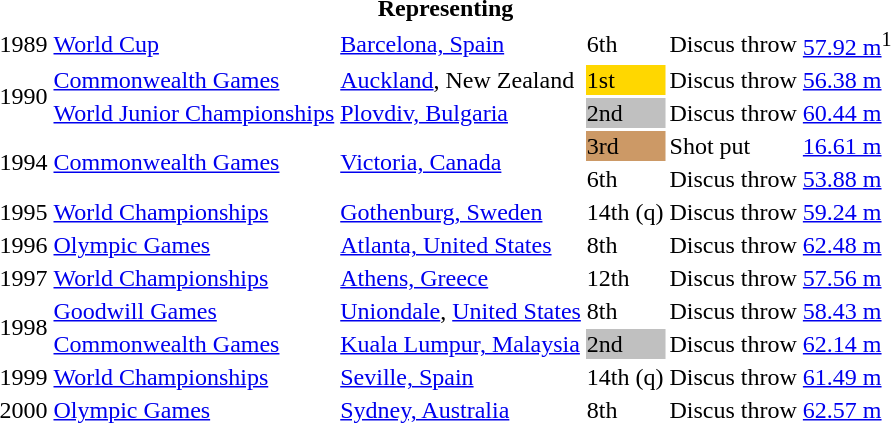<table>
<tr>
<th colspan="6">Representing </th>
</tr>
<tr>
<td>1989</td>
<td><a href='#'>World Cup</a></td>
<td><a href='#'>Barcelona, Spain</a></td>
<td>6th</td>
<td>Discus throw</td>
<td><a href='#'>57.92 m</a><sup>1</sup></td>
</tr>
<tr>
<td rowspan=2>1990</td>
<td><a href='#'>Commonwealth Games</a></td>
<td><a href='#'>Auckland</a>, New Zealand</td>
<td bgcolor="gold">1st</td>
<td>Discus throw</td>
<td><a href='#'>56.38 m</a></td>
</tr>
<tr>
<td><a href='#'>World Junior Championships</a></td>
<td><a href='#'>Plovdiv, Bulgaria</a></td>
<td bgcolor="silver">2nd</td>
<td>Discus throw</td>
<td><a href='#'>60.44 m</a></td>
</tr>
<tr>
<td rowspan=2>1994</td>
<td rowspan=2><a href='#'>Commonwealth Games</a></td>
<td rowspan=2><a href='#'>Victoria, Canada</a></td>
<td bgcolor="cc9966">3rd</td>
<td>Shot put</td>
<td><a href='#'>16.61 m</a></td>
</tr>
<tr>
<td>6th</td>
<td>Discus throw</td>
<td><a href='#'>53.88 m</a></td>
</tr>
<tr>
<td>1995</td>
<td><a href='#'>World Championships</a></td>
<td><a href='#'>Gothenburg, Sweden</a></td>
<td>14th (q)</td>
<td>Discus throw</td>
<td><a href='#'>59.24 m</a></td>
</tr>
<tr>
<td>1996</td>
<td><a href='#'>Olympic Games</a></td>
<td><a href='#'>Atlanta, United States</a></td>
<td>8th</td>
<td>Discus throw</td>
<td><a href='#'>62.48 m</a></td>
</tr>
<tr>
<td>1997</td>
<td><a href='#'>World Championships</a></td>
<td><a href='#'>Athens, Greece</a></td>
<td>12th</td>
<td>Discus throw</td>
<td><a href='#'>57.56 m</a></td>
</tr>
<tr>
<td rowspan=2>1998</td>
<td><a href='#'>Goodwill Games</a></td>
<td><a href='#'>Uniondale</a>, <a href='#'>United States</a></td>
<td>8th</td>
<td>Discus throw</td>
<td><a href='#'>58.43 m</a></td>
</tr>
<tr>
<td><a href='#'>Commonwealth Games</a></td>
<td><a href='#'>Kuala Lumpur, Malaysia</a></td>
<td bgcolor="silver">2nd</td>
<td>Discus throw</td>
<td><a href='#'>62.14 m</a></td>
</tr>
<tr>
<td>1999</td>
<td><a href='#'>World Championships</a></td>
<td><a href='#'>Seville, Spain</a></td>
<td>14th (q)</td>
<td>Discus throw</td>
<td><a href='#'>61.49 m</a></td>
</tr>
<tr>
<td>2000</td>
<td><a href='#'>Olympic Games</a></td>
<td><a href='#'>Sydney, Australia</a></td>
<td>8th</td>
<td>Discus throw</td>
<td><a href='#'>62.57 m</a></td>
</tr>
</table>
